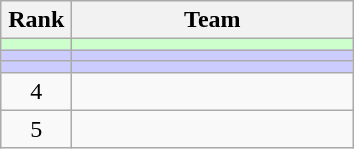<table class="wikitable" style="text-align:left;">
<tr>
<th width=40>Rank</th>
<th width=180>Team</th>
</tr>
<tr bgcolor=ccffcc>
<td align=center></td>
<td></td>
</tr>
<tr bgcolor=ccccff>
<td align=center></td>
<td></td>
</tr>
<tr bgcolor=ccccff>
<td align=center></td>
<td></td>
</tr>
<tr>
<td align=center>4</td>
<td></td>
</tr>
<tr>
<td align=center>5</td>
<td></td>
</tr>
</table>
